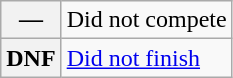<table class="wikitable">
<tr>
<th scope="row">—</th>
<td>Did not compete</td>
</tr>
<tr>
<th scope="row">DNF</th>
<td><a href='#'>Did not finish</a></td>
</tr>
</table>
